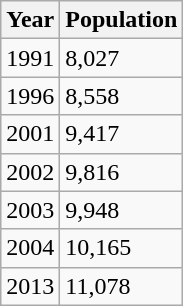<table class="wikitable">
<tr>
<th>Year</th>
<th>Population</th>
</tr>
<tr>
<td>1991</td>
<td>8,027</td>
</tr>
<tr>
<td>1996</td>
<td>8,558</td>
</tr>
<tr>
<td>2001</td>
<td>9,417</td>
</tr>
<tr>
<td>2002</td>
<td>9,816</td>
</tr>
<tr>
<td>2003</td>
<td>9,948</td>
</tr>
<tr>
<td>2004</td>
<td>10,165</td>
</tr>
<tr>
<td>2013</td>
<td>11,078</td>
</tr>
</table>
